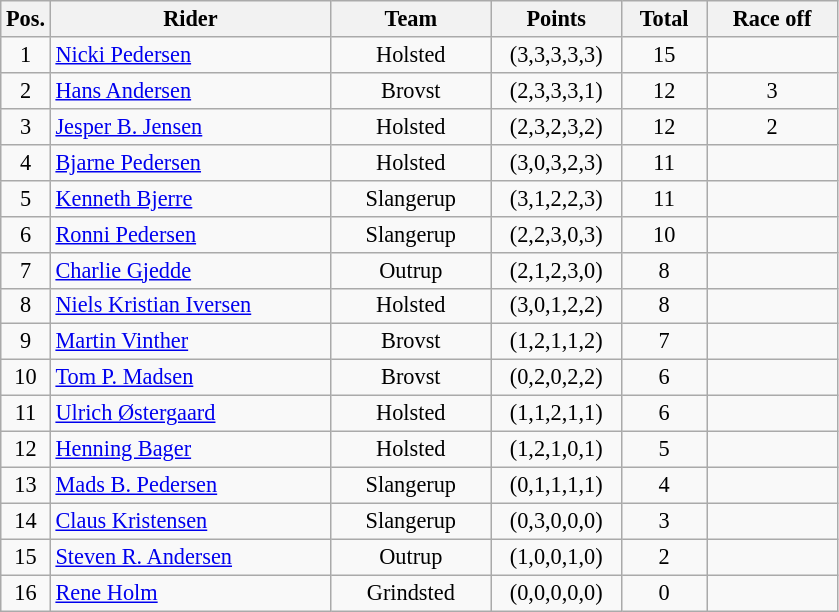<table class=wikitable style="font-size:93%;">
<tr>
<th width=25px>Pos.</th>
<th width=180px>Rider</th>
<th width=100px>Team</th>
<th width=80px>Points</th>
<th width=50px>Total</th>
<th width=80px>Race off</th>
</tr>
<tr align=center>
<td>1</td>
<td align=left><a href='#'>Nicki Pedersen</a></td>
<td>Holsted</td>
<td>(3,3,3,3,3)</td>
<td>15</td>
<td></td>
</tr>
<tr align=center>
<td>2</td>
<td align=left><a href='#'>Hans Andersen</a></td>
<td>Brovst</td>
<td>(2,3,3,3,1)</td>
<td>12</td>
<td>3</td>
</tr>
<tr align=center>
<td>3</td>
<td align=left><a href='#'>Jesper B. Jensen</a></td>
<td>Holsted</td>
<td>(2,3,2,3,2)</td>
<td>12</td>
<td>2</td>
</tr>
<tr align=center>
<td>4</td>
<td align=left><a href='#'>Bjarne Pedersen</a></td>
<td>Holsted</td>
<td>(3,0,3,2,3)</td>
<td>11</td>
<td></td>
</tr>
<tr align=center>
<td>5</td>
<td align=left><a href='#'>Kenneth Bjerre</a></td>
<td>Slangerup</td>
<td>(3,1,2,2,3)</td>
<td>11</td>
<td></td>
</tr>
<tr align=center>
<td>6</td>
<td align=left><a href='#'>Ronni Pedersen</a></td>
<td>Slangerup</td>
<td>(2,2,3,0,3)</td>
<td>10</td>
<td></td>
</tr>
<tr align=center>
<td>7</td>
<td align=left><a href='#'>Charlie Gjedde</a></td>
<td>Outrup</td>
<td>(2,1,2,3,0)</td>
<td>8</td>
<td></td>
</tr>
<tr align=center>
<td>8</td>
<td align=left><a href='#'>Niels Kristian Iversen</a></td>
<td>Holsted</td>
<td>(3,0,1,2,2)</td>
<td>8</td>
<td></td>
</tr>
<tr align=center>
<td>9</td>
<td align=left><a href='#'>Martin Vinther</a></td>
<td>Brovst</td>
<td>(1,2,1,1,2)</td>
<td>7</td>
<td></td>
</tr>
<tr align=center>
<td>10</td>
<td align=left><a href='#'>Tom P. Madsen</a></td>
<td>Brovst</td>
<td>(0,2,0,2,2)</td>
<td>6</td>
<td></td>
</tr>
<tr align=center>
<td>11</td>
<td align=left><a href='#'>Ulrich Østergaard</a></td>
<td>Holsted</td>
<td>(1,1,2,1,1)</td>
<td>6</td>
<td></td>
</tr>
<tr align=center>
<td>12</td>
<td align=left><a href='#'>Henning Bager</a></td>
<td>Holsted</td>
<td>(1,2,1,0,1)</td>
<td>5</td>
<td></td>
</tr>
<tr align=center>
<td>13</td>
<td align=left><a href='#'>Mads B. Pedersen</a></td>
<td>Slangerup</td>
<td>(0,1,1,1,1)</td>
<td>4</td>
<td></td>
</tr>
<tr align=center>
<td>14</td>
<td align=left><a href='#'>Claus Kristensen</a></td>
<td>Slangerup</td>
<td>(0,3,0,0,0)</td>
<td>3</td>
<td></td>
</tr>
<tr align=center>
<td>15</td>
<td align=left><a href='#'>Steven R. Andersen</a></td>
<td>Outrup</td>
<td>(1,0,0,1,0)</td>
<td>2</td>
<td></td>
</tr>
<tr align=center>
<td>16</td>
<td align=left><a href='#'>Rene Holm</a></td>
<td>Grindsted</td>
<td>(0,0,0,0,0)</td>
<td>0</td>
<td></td>
</tr>
</table>
